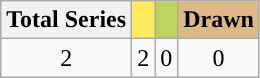<table class="wikitable">
<tr>
<th>Total Series</th>
<th style="background:#fdea60"></th>
<th style="background:#bcd35f"></th>
<th style="background:#deb887">Drawn</th>
</tr>
<tr>
<td align="center">2</td>
<td align="center">2</td>
<td align="center">0</td>
<td align="center">0</td>
</tr>
</table>
